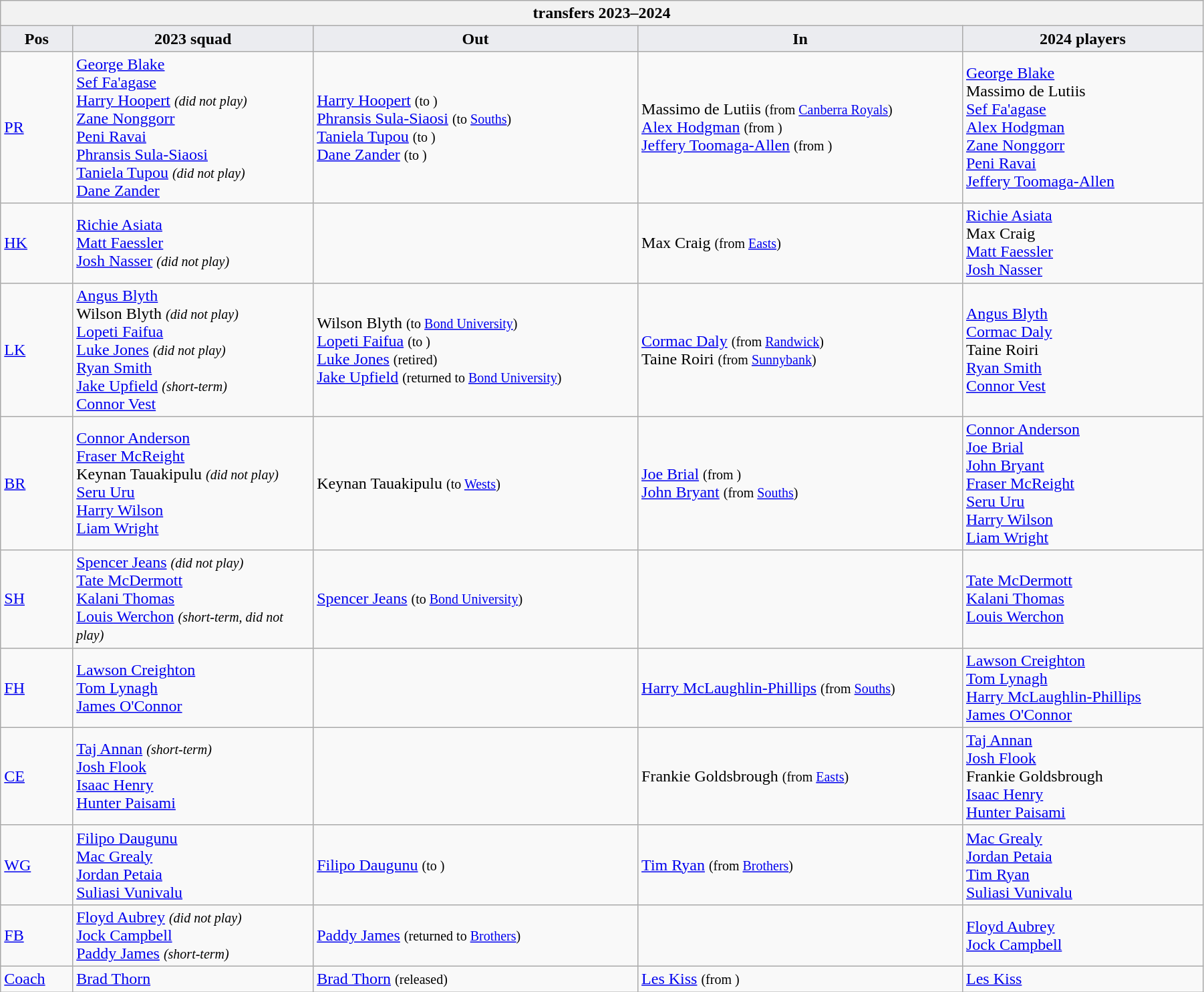<table class="wikitable" style="text-align: left; width:95%">
<tr>
<th colspan="100%"> transfers 2023–2024</th>
</tr>
<tr>
<th style="background:#ebecf0; width:6%;">Pos</th>
<th style="background:#ebecf0; width:20%;">2023 squad</th>
<th style="background:#ebecf0; width:27%;">Out</th>
<th style="background:#ebecf0; width:27%;">In</th>
<th style="background:#ebecf0; width:20%;">2024 players</th>
</tr>
<tr>
<td><a href='#'>PR</a></td>
<td> <a href='#'>George Blake</a> <br> <a href='#'>Sef Fa'agase</a> <br> <a href='#'>Harry Hoopert</a> <small><em>(did not play)</em></small> <br> <a href='#'>Zane Nonggorr</a> <br> <a href='#'>Peni Ravai</a> <br> <a href='#'>Phransis Sula-Siaosi</a> <br> <a href='#'>Taniela Tupou</a> <small><em>(did not play)</em></small> <br> <a href='#'>Dane Zander</a></td>
<td>  <a href='#'>Harry Hoopert</a> <small>(to )</small> <br>  <a href='#'>Phransis Sula-Siaosi</a> <small>(to <a href='#'>Souths</a>)</small> <br>  <a href='#'>Taniela Tupou</a> <small>(to )</small> <br>  <a href='#'>Dane Zander</a> <small>(to )</small></td>
<td>  Massimo de Lutiis <small>(from <a href='#'>Canberra Royals</a>)</small> <br>  <a href='#'>Alex Hodgman</a> <small>(from )</small> <br>  <a href='#'>Jeffery Toomaga-Allen</a> <small>(from )</small></td>
<td> <a href='#'>George Blake</a> <br> Massimo de Lutiis <br> <a href='#'>Sef Fa'agase</a> <br> <a href='#'>Alex Hodgman</a> <br> <a href='#'>Zane Nonggorr</a> <br> <a href='#'>Peni Ravai</a> <br> <a href='#'>Jeffery Toomaga-Allen</a></td>
</tr>
<tr>
<td><a href='#'>HK</a></td>
<td> <a href='#'>Richie Asiata</a> <br> <a href='#'>Matt Faessler</a> <br> <a href='#'>Josh Nasser</a> <small><em>(did not play)</em></small></td>
<td></td>
<td>  Max Craig <small>(from <a href='#'>Easts</a>)</small></td>
<td> <a href='#'>Richie Asiata</a> <br> Max Craig <br> <a href='#'>Matt Faessler</a> <br> <a href='#'>Josh Nasser</a></td>
</tr>
<tr>
<td><a href='#'>LK</a></td>
<td> <a href='#'>Angus Blyth</a> <br> Wilson Blyth <small><em>(did not play)</em></small> <br> <a href='#'>Lopeti Faifua</a> <br> <a href='#'>Luke Jones</a> <small><em>(did not play)</em></small> <br> <a href='#'>Ryan Smith</a> <br> <a href='#'>Jake Upfield</a> <small><em>(short-term)</em></small> <br> <a href='#'>Connor Vest</a></td>
<td>  Wilson Blyth <small>(to <a href='#'>Bond University</a>)</small> <br>  <a href='#'>Lopeti Faifua</a> <small>(to )</small> <br>  <a href='#'>Luke Jones</a> <small>(retired)</small> <br>  <a href='#'>Jake Upfield</a> <small>(returned to <a href='#'>Bond University</a>)</small></td>
<td>  <a href='#'>Cormac Daly</a> <small>(from <a href='#'>Randwick</a>)</small> <br>  Taine Roiri <small>(from <a href='#'>Sunnybank</a>)</small></td>
<td> <a href='#'>Angus Blyth</a> <br> <a href='#'>Cormac Daly</a> <br> Taine Roiri <br> <a href='#'>Ryan Smith</a> <br> <a href='#'>Connor Vest</a></td>
</tr>
<tr>
<td><a href='#'>BR</a></td>
<td> <a href='#'>Connor Anderson</a> <br> <a href='#'>Fraser McReight</a> <br> Keynan Tauakipulu <small><em>(did not play)</em></small> <br> <a href='#'>Seru Uru</a> <br> <a href='#'>Harry Wilson</a> <br> <a href='#'>Liam Wright</a></td>
<td>  Keynan Tauakipulu <small>(to <a href='#'>Wests</a>)</small></td>
<td>  <a href='#'>Joe Brial</a> <small>(from )</small> <br>  <a href='#'>John Bryant</a> <small>(from <a href='#'>Souths</a>)</small></td>
<td> <a href='#'>Connor Anderson</a> <br> <a href='#'>Joe Brial</a> <br> <a href='#'>John Bryant</a> <br> <a href='#'>Fraser McReight</a> <br> <a href='#'>Seru Uru</a> <br> <a href='#'>Harry Wilson</a> <br> <a href='#'>Liam Wright</a></td>
</tr>
<tr>
<td><a href='#'>SH</a></td>
<td> <a href='#'>Spencer Jeans</a> <small><em>(did not play)</em></small> <br> <a href='#'>Tate McDermott</a> <br> <a href='#'>Kalani Thomas</a> <br> <a href='#'>Louis Werchon</a> <small><em>(short-term, did not play)</em></small></td>
<td>  <a href='#'>Spencer Jeans</a> <small>(to <a href='#'>Bond University</a>)</small></td>
<td></td>
<td> <a href='#'>Tate McDermott</a> <br> <a href='#'>Kalani Thomas</a> <br> <a href='#'>Louis Werchon</a></td>
</tr>
<tr>
<td><a href='#'>FH</a></td>
<td> <a href='#'>Lawson Creighton</a> <br> <a href='#'>Tom Lynagh</a> <br> <a href='#'>James O'Connor</a></td>
<td></td>
<td>  <a href='#'>Harry McLaughlin-Phillips</a> <small>(from <a href='#'>Souths</a>)</small></td>
<td> <a href='#'>Lawson Creighton</a> <br> <a href='#'>Tom Lynagh</a> <br> <a href='#'>Harry McLaughlin-Phillips</a> <br> <a href='#'>James O'Connor</a></td>
</tr>
<tr>
<td><a href='#'>CE</a></td>
<td> <a href='#'>Taj Annan</a> <small><em>(short-term)</em></small> <br> <a href='#'>Josh Flook</a> <br> <a href='#'>Isaac Henry</a> <br> <a href='#'>Hunter Paisami</a></td>
<td></td>
<td>  Frankie Goldsbrough <small>(from <a href='#'>Easts</a>)</small></td>
<td> <a href='#'>Taj Annan</a> <br> <a href='#'>Josh Flook</a> <br> Frankie Goldsbrough <br> <a href='#'>Isaac Henry</a> <br> <a href='#'>Hunter Paisami</a></td>
</tr>
<tr>
<td><a href='#'>WG</a></td>
<td> <a href='#'>Filipo Daugunu</a> <br> <a href='#'>Mac Grealy</a> <br> <a href='#'>Jordan Petaia</a> <br> <a href='#'>Suliasi Vunivalu</a></td>
<td>  <a href='#'>Filipo Daugunu</a> <small>(to )</small></td>
<td>  <a href='#'>Tim Ryan</a> <small>(from <a href='#'>Brothers</a>)</small></td>
<td> <a href='#'>Mac Grealy</a> <br> <a href='#'>Jordan Petaia</a> <br> <a href='#'>Tim Ryan</a> <br> <a href='#'>Suliasi Vunivalu</a></td>
</tr>
<tr>
<td><a href='#'>FB</a></td>
<td> <a href='#'>Floyd Aubrey</a> <small><em>(did not play)</em></small> <br> <a href='#'>Jock Campbell</a> <br> <a href='#'>Paddy James</a> <small><em>(short-term)</em></small></td>
<td>  <a href='#'>Paddy James</a> <small>(returned to <a href='#'>Brothers</a>)</small></td>
<td></td>
<td> <a href='#'>Floyd Aubrey</a> <br> <a href='#'>Jock Campbell</a></td>
</tr>
<tr>
<td><a href='#'>Coach</a></td>
<td> <a href='#'>Brad Thorn</a></td>
<td>  <a href='#'>Brad Thorn</a> <small>(released)</small></td>
<td>  <a href='#'>Les Kiss</a> <small>(from )</small></td>
<td> <a href='#'>Les Kiss</a></td>
</tr>
</table>
